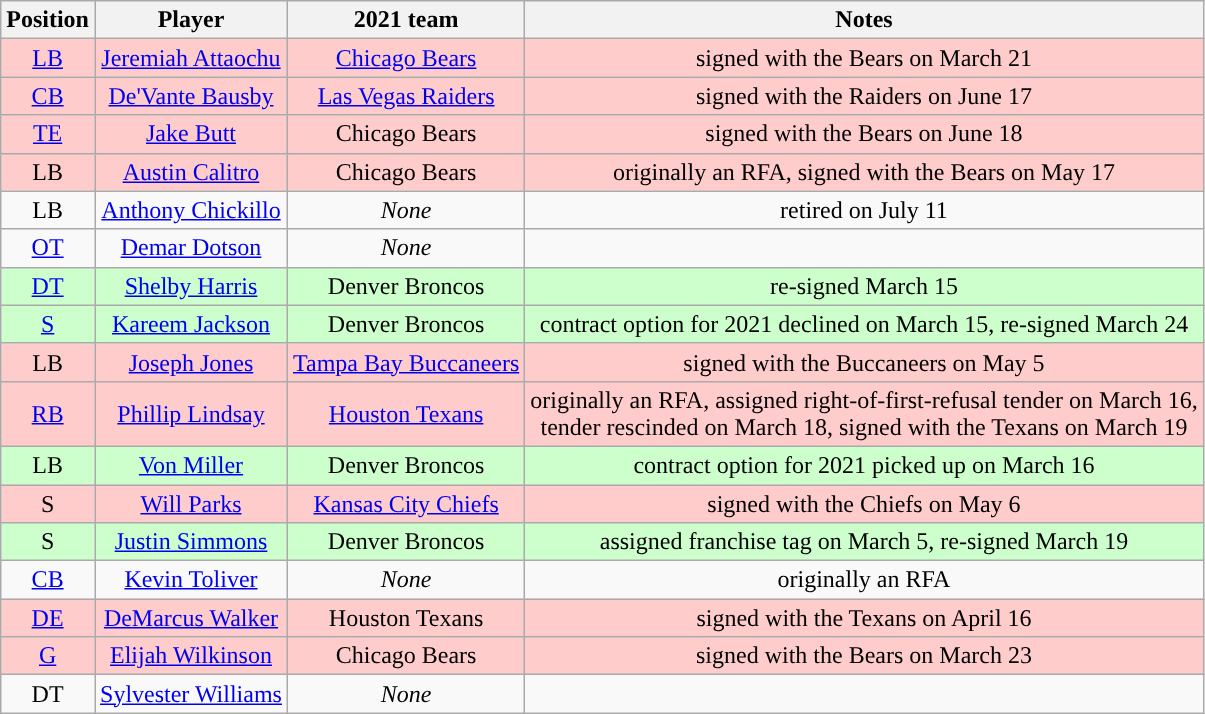<table class="wikitable" style="text-align:center">
<tr>
<th>Position</th>
<th>Player</th>
<th>2021 team</th>
<th>Notes</th>
</tr>
<tr style="background:#fcc">
<td><a href='#'>LB</a></td>
<td><a href='#'>Jeremiah Attaochu</a></td>
<td><a href='#'>Chicago Bears</a></td>
<td>signed with the Bears on March 21</td>
</tr>
<tr style="background:#fcc">
<td><a href='#'>CB</a></td>
<td><a href='#'>De'Vante Bausby</a></td>
<td><a href='#'>Las Vegas Raiders</a></td>
<td>signed with the Raiders on June 17</td>
</tr>
<tr style="background:#fcc">
<td><a href='#'>TE</a></td>
<td><a href='#'>Jake Butt</a></td>
<td>Chicago Bears</td>
<td>signed with the Bears on June 18</td>
</tr>
<tr style="background:#fcc">
<td>LB</td>
<td><a href='#'>Austin Calitro</a></td>
<td>Chicago Bears</td>
<td>originally an RFA, signed with the Bears on May 17</td>
</tr>
<tr style="background:#">
<td>LB</td>
<td><a href='#'>Anthony Chickillo</a></td>
<td><em>None</em></td>
<td>retired on July 11</td>
</tr>
<tr style="background:#">
<td><a href='#'>OT</a></td>
<td><a href='#'>Demar Dotson</a></td>
<td><em>None</em></td>
<td></td>
</tr>
<tr style="background:#cfc">
<td><a href='#'>DT</a></td>
<td><a href='#'>Shelby Harris</a></td>
<td>Denver Broncos</td>
<td>re-signed March 15</td>
</tr>
<tr style="background:#cfc">
<td><a href='#'>S</a></td>
<td><a href='#'>Kareem Jackson</a></td>
<td>Denver Broncos</td>
<td>contract option for 2021 declined on March 15, re-signed March 24</td>
</tr>
<tr style="background:#fcc">
<td>LB</td>
<td><a href='#'>Joseph Jones</a></td>
<td><a href='#'>Tampa Bay Buccaneers</a></td>
<td>signed with the Buccaneers on May 5</td>
</tr>
<tr style="background:#fcc">
<td><a href='#'>RB</a></td>
<td><a href='#'>Phillip Lindsay</a></td>
<td><a href='#'>Houston Texans</a></td>
<td>originally an RFA, assigned right-of-first-refusal tender on March 16,<br>tender rescinded on March 18, signed with the Texans on March 19</td>
</tr>
<tr style="background:#cfc">
<td>LB</td>
<td><a href='#'>Von Miller</a></td>
<td>Denver Broncos</td>
<td>contract option for 2021 picked up on March 16</td>
</tr>
<tr style="background:#fcc">
<td>S</td>
<td><a href='#'>Will Parks</a></td>
<td><a href='#'>Kansas City Chiefs</a></td>
<td>signed with the Chiefs on May 6</td>
</tr>
<tr style="background:#cfc">
<td>S</td>
<td><a href='#'>Justin Simmons</a></td>
<td>Denver Broncos</td>
<td>assigned franchise tag on March 5, re-signed March 19</td>
</tr>
<tr style="background:#">
<td><a href='#'>CB</a></td>
<td><a href='#'>Kevin Toliver</a></td>
<td><em>None</em></td>
<td>originally an RFA</td>
</tr>
<tr style="background:#fcc">
<td><a href='#'>DE</a></td>
<td><a href='#'>DeMarcus Walker</a></td>
<td>Houston Texans</td>
<td>signed with the Texans on April 16</td>
</tr>
<tr style="background:#fcc">
<td><a href='#'>G</a></td>
<td><a href='#'>Elijah Wilkinson</a></td>
<td>Chicago Bears</td>
<td>signed with the Bears on March 23</td>
</tr>
<tr style="background:#">
<td>DT</td>
<td><a href='#'>Sylvester Williams</a></td>
<td><em>None</em></td>
<td></td>
</tr>
</table>
